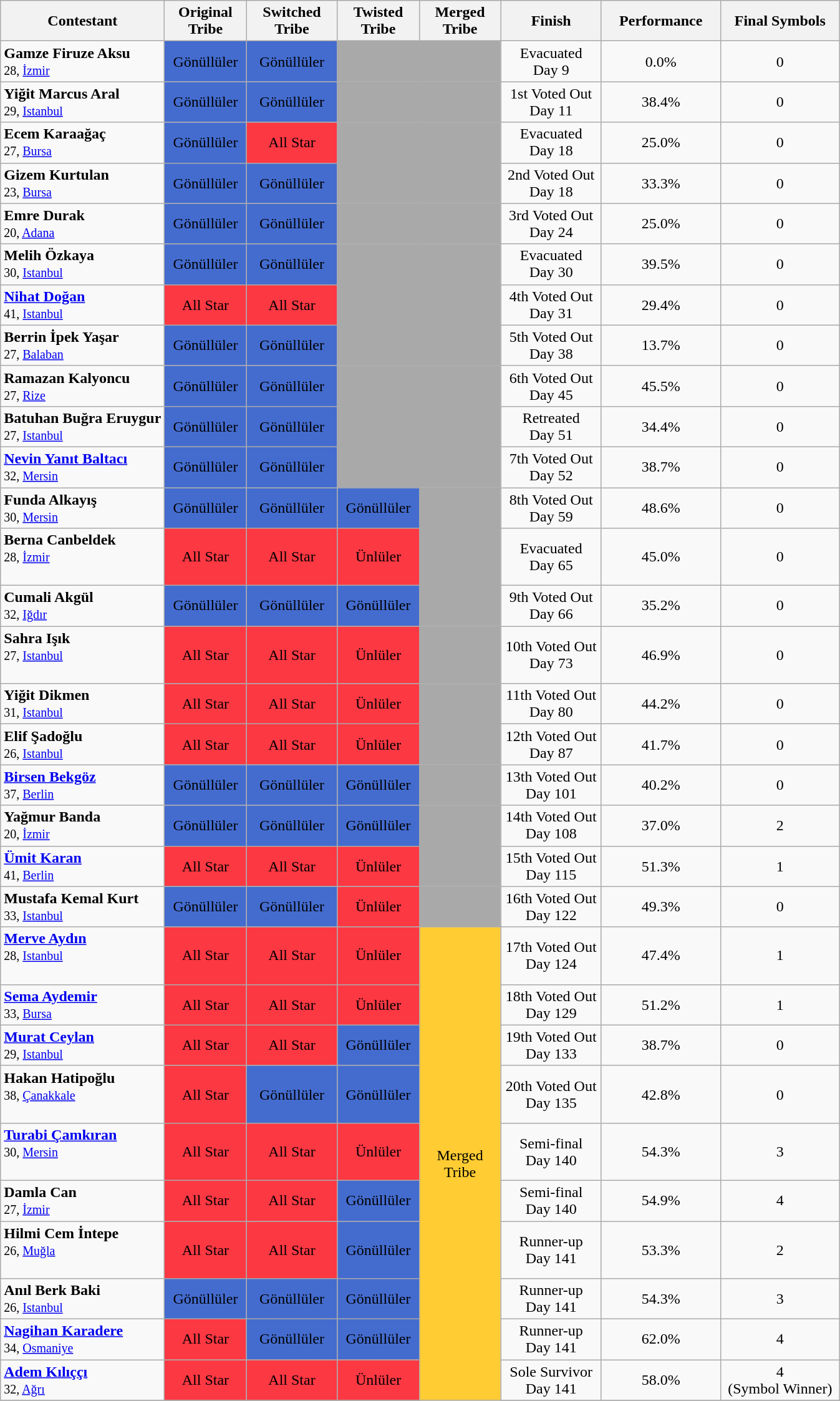<table class="wikitable sortable mw-collapsible mw-collapsed" style="text-align:left">
<tr>
<th>Contestant</th>
<th width="80">Original Tribe</th>
<th width="90">Switched Tribe</th>
<th width="80">Twisted Tribe</th>
<th width="80">Merged Tribe</th>
<th width="100">Finish</th>
<th width="120">Performance</th>
<th width="120">Final Symbols</th>
</tr>
<tr>
<td align="left"><strong>Gamze Firuze Aksu</strong><br><small>28, <a href='#'>İzmir</a></small></td>
<td bgcolor="#446CCF" align="center"><span>Gönüllüler</span></td>
<td bgcolor="#446CCF" align="center"><span>Gönüllüler</span></td>
<td bgcolor="darkgray"></td>
<td bgcolor="darkgray"></td>
<td align="center">Evacuated<br>Day 9</td>
<td align="center">0.0%</td>
<td align="center">0</td>
</tr>
<tr>
<td align="left"><strong>Yiğit Marcus Aral</strong><br><small>29, <a href='#'>Istanbul</a></small></td>
<td bgcolor="#446CCF" align="center"><span>Gönüllüler</span></td>
<td bgcolor="#446CCF" align="center"><span>Gönüllüler</span></td>
<td bgcolor="darkgray"></td>
<td bgcolor="darkgray"></td>
<td align="center">1st Voted Out<br>Day 11</td>
<td align="center">38.4%</td>
<td align="center">0</td>
</tr>
<tr>
<td align="left"><strong>Ecem Karaağaç</strong><br><small>27, <a href='#'>Bursa</a></small></td>
<td bgcolor="#446CCF" align="center"><span>Gönüllüler</span></td>
<td bgcolor="#FC3843" align="center"><span>All Star</span></td>
<td bgcolor="darkgray"></td>
<td bgcolor="darkgray"></td>
<td align="center">Evacuated<br>Day 18</td>
<td align="center">25.0%</td>
<td align="center">0</td>
</tr>
<tr>
<td align="left"><strong>Gizem Kurtulan</strong><br><small>23, <a href='#'>Bursa</a></small></td>
<td bgcolor="#446CCF" align="center"><span>Gönüllüler</span></td>
<td bgcolor="#446CCF" align="center"><span>Gönüllüler</span></td>
<td bgcolor="darkgray"></td>
<td bgcolor="darkgray"></td>
<td align="center">2nd Voted Out<br>Day 18</td>
<td align="center">33.3%</td>
<td align="center">0</td>
</tr>
<tr>
<td align="left"><strong>Emre Durak</strong><br><small>20, <a href='#'>Adana</a></small></td>
<td bgcolor="#446CCF" align="center"><span>Gönüllüler</span></td>
<td bgcolor="#446CCF" align="center"><span>Gönüllüler</span></td>
<td bgcolor="darkgray"></td>
<td bgcolor="darkgray"></td>
<td align="center">3rd Voted Out<br>Day 24</td>
<td align="center">25.0%</td>
<td align="center">0</td>
</tr>
<tr>
<td align="left"><strong>Melih Özkaya</strong><br><small>30, <a href='#'>Istanbul</a></small></td>
<td bgcolor="#446CCF" align="center"><span>Gönüllüler</span></td>
<td bgcolor="#446CCF" align="center"><span>Gönüllüler</span></td>
<td bgcolor="darkgray"></td>
<td bgcolor="darkgray"></td>
<td align="center">Evacuated <br>Day 30</td>
<td align="center">39.5%</td>
<td align="center">0</td>
</tr>
<tr>
<td align="left"><strong><a href='#'>Nihat Doğan</a></strong><br><small>41, <a href='#'>Istanbul</a></small><br></td>
<td bgcolor="#FC3843" align="center"><span>All Star</span></td>
<td bgcolor="#FC3843" align="center"><span>All Star</span></td>
<td bgcolor="darkgray"></td>
<td bgcolor="darkgray"></td>
<td align="center">4th Voted Out <br>Day 31</td>
<td align="center">29.4%</td>
<td align="center">0</td>
</tr>
<tr>
<td align="left"><strong>Berrin İpek Yaşar</strong><br><small>27, <a href='#'>Balaban</a></small></td>
<td bgcolor="#446CCF" align="center"><span>Gönüllüler</span></td>
<td bgcolor="#446CCF" align="center"><span>Gönüllüler</span></td>
<td bgcolor="darkgray"></td>
<td bgcolor="darkgray"></td>
<td align="center">5th Voted Out <br>Day 38</td>
<td align="center">13.7%</td>
<td align="center">0</td>
</tr>
<tr>
<td align="left"><strong>Ramazan Kalyoncu</strong><br><small>27, <a href='#'>Rize</a></small></td>
<td bgcolor="#446CCF" align="center"><span>Gönüllüler</span></td>
<td bgcolor="#446CCF" align="center"><span>Gönüllüler</span></td>
<td bgcolor="darkgray"></td>
<td bgcolor="darkgray"></td>
<td align="center">6th Voted Out <br>Day 45</td>
<td align="center">45.5%</td>
<td align="center">0</td>
</tr>
<tr>
<td align="left"><strong>Batuhan Buğra Eruygur</strong><br><small>27, <a href='#'>Istanbul</a></small></td>
<td bgcolor="#446CCF" align="center"><span>Gönüllüler</span></td>
<td bgcolor="#446CCF" align="center"><span>Gönüllüler</span></td>
<td bgcolor="darkgray"></td>
<td bgcolor="darkgray"></td>
<td align="center">Retreated <br>Day 51</td>
<td align="center">34.4%</td>
<td align="center">0</td>
</tr>
<tr>
<td align="left"><strong><a href='#'>Nevin Yanıt Baltacı</a></strong><br><small>32, <a href='#'>Mersin</a></small></td>
<td bgcolor="#446CCF" align="center"><span>Gönüllüler</span></td>
<td bgcolor="#446CCF" align="center"><span>Gönüllüler</span></td>
<td bgcolor="darkgray"></td>
<td bgcolor="darkgray"></td>
<td align="center">7th Voted Out <br>Day 52</td>
<td align="center">38.7%</td>
<td align="center">0</td>
</tr>
<tr>
<td align="left"><strong>Funda Alkayış</strong><br><small>30, <a href='#'>Mersin</a></small></td>
<td bgcolor="#446CCF" align="center"><span>Gönüllüler</span></td>
<td bgcolor="#446CCF" align="center"><span>Gönüllüler</span></td>
<td bgcolor="#446CCF" align="center"><span>Gönüllüler</span></td>
<td bgcolor="darkgray"></td>
<td align="center">8th Voted Out <br>Day 59</td>
<td align="center">48.6%</td>
<td align="center">0</td>
</tr>
<tr>
<td align="left"><strong>Berna Canbeldek</strong><br><small>28, <a href='#'>İzmir</a></small><br><br></td>
<td bgcolor="#FC3843" align="center"><span>All Star</span></td>
<td bgcolor="#FC3843" align="center"><span>All Star</span></td>
<td bgcolor="#FC3843" align="center"><span>Ünlüler</span></td>
<td bgcolor="darkgray"></td>
<td align="center">Evacuated<br>Day 65</td>
<td align="center">45.0%</td>
<td align="center">0</td>
</tr>
<tr>
<td align="left"><strong>Cumali Akgül</strong><br><small>32, <a href='#'>Iğdır</a></small></td>
<td bgcolor="#446CCF" align="center"><span>Gönüllüler</span></td>
<td bgcolor="#446CCF" align="center"><span>Gönüllüler</span></td>
<td bgcolor="#446CCF" align="center"><span>Gönüllüler</span></td>
<td bgcolor="darkgray"></td>
<td align="center">9th Voted Out <br>Day 66</td>
<td align="center">35.2%</td>
<td align="center">0</td>
</tr>
<tr>
<td align="left"><strong>Sahra Işık</strong><br><small>27, <a href='#'>Istanbul</a></small><br><br></td>
<td bgcolor="#FC3843" align="center"><span>All Star</span></td>
<td bgcolor="#FC3843" align="center"><span>All Star</span></td>
<td bgcolor="#FC3843" align="center"><span>Ünlüler</span></td>
<td bgcolor="darkgray"></td>
<td align="center">10th Voted Out <br>Day 73</td>
<td align="center">46.9%</td>
<td align="center">0</td>
</tr>
<tr>
<td align="left"><strong>Yiğit Dikmen</strong><br><small>31, <a href='#'>Istanbul</a></small><br></td>
<td bgcolor="#FC3843" align="center"><span>All Star</span></td>
<td bgcolor="#FC3843" align="center"><span>All Star</span></td>
<td bgcolor="#FC3843" align="center"><span>Ünlüler</span></td>
<td bgcolor="darkgray"></td>
<td align="center">11th Voted Out <br>Day 80</td>
<td align="center">44.2%</td>
<td align="center">0</td>
</tr>
<tr>
<td align="left"><strong>Elif Şadoğlu</strong><br><small>26, <a href='#'>Istanbul</a></small><br></td>
<td bgcolor="#FC3843" align="center"><span>All Star</span></td>
<td bgcolor="#FC3843" align="center"><span>All Star</span></td>
<td bgcolor="#FC3843" align="center"><span>Ünlüler</span></td>
<td bgcolor="darkgray"></td>
<td align="center">12th Voted Out <br>Day 87</td>
<td align="center">41.7%</td>
<td align="center">0</td>
</tr>
<tr>
<td align="left"><strong><a href='#'>Birsen Bekgöz</a></strong><br><small>37, <a href='#'>Berlin</a></small></td>
<td bgcolor="#446CCF" align="center"><span>Gönüllüler</span></td>
<td bgcolor="#446CCF" align="center"><span>Gönüllüler</span></td>
<td bgcolor="#446CCF" align="center"><span>Gönüllüler</span></td>
<td bgcolor="darkgray"></td>
<td align="center">13th Voted Out <br>Day 101</td>
<td align="center">40.2%</td>
<td align="center">0</td>
</tr>
<tr>
<td align="left"><strong>Yağmur Banda</strong><br><small>20, <a href='#'>İzmir</a></small></td>
<td bgcolor="#446CCF" align="center"><span>Gönüllüler</span></td>
<td bgcolor="#446CCF" align="center"><span>Gönüllüler</span></td>
<td bgcolor="#446CCF" align="center"><span>Gönüllüler</span></td>
<td bgcolor="darkgray"></td>
<td align="center">14th Voted Out <br>Day 108</td>
<td align="center">37.0%</td>
<td align="center">2</td>
</tr>
<tr>
<td align="left"><strong><a href='#'>Ümit Karan</a></strong><br><small>41, <a href='#'>Berlin</a></small><br></td>
<td bgcolor="#FC3843" align="center"><span>All Star</span></td>
<td bgcolor="#FC3843" align="center"><span>All Star</span></td>
<td bgcolor="#FC3843" align="center"><span>Ünlüler</span></td>
<td bgcolor="darkgray"></td>
<td align="center">15th Voted Out <br>Day 115</td>
<td align="center">51.3%</td>
<td align="center">1</td>
</tr>
<tr>
<td align="left"><strong>Mustafa Kemal Kurt</strong><br><small>33, <a href='#'>Istanbul</a></small></td>
<td bgcolor="#446CCF" align="center"><span>Gönüllüler</span></td>
<td bgcolor="#446CCF" align="center"><span>Gönüllüler</span></td>
<td bgcolor="#FC3843" align="center"><span>Ünlüler</span></td>
<td bgcolor="darkgray"></td>
<td align="center">16th Voted Out <br>Day 122</td>
<td align="center">49.3%</td>
<td align="center">0</td>
</tr>
<tr>
<td align="left"><strong><a href='#'>Merve Aydın</a></strong><br><small>28, <a href='#'>Istanbul</a></small><br><br></td>
<td bgcolor="#FC3843" align="center"><span>All Star</span></td>
<td bgcolor="#FC3843" align="center"><span>All Star</span></td>
<td bgcolor="#FC3843" align="center"><span>Ünlüler</span></td>
<td bgcolor="#FFCC33" align="center" rowspan="15">Merged Tribe</td>
<td align="center">17th Voted Out <br>Day 124</td>
<td align="center">47.4%</td>
<td align="center">1</td>
</tr>
<tr>
<td align="left"><strong><a href='#'>Sema Aydemir</a></strong><br><small>33, <a href='#'>Bursa</a></small><br></td>
<td bgcolor="#FC3843" align="center"><span>All Star</span></td>
<td bgcolor="#FC3843" align="center"><span>All Star</span></td>
<td bgcolor="#FC3843" align="center"><span>Ünlüler</span></td>
<td align="center">18th Voted Out <br>Day 129</td>
<td align="center">51.2%</td>
<td align="center">1</td>
</tr>
<tr>
<td align="left"><strong><a href='#'>Murat Ceylan</a></strong> <br><small>29, <a href='#'>Istanbul</a></small><br></td>
<td bgcolor="#FC3843" align="center"><span>All Star</span></td>
<td bgcolor="#FC3843" align="center"><span>All Star</span></td>
<td bgcolor="#446CCF" align="center"><span>Gönüllüler</span></td>
<td align="center">19th Voted Out <br>Day 133</td>
<td align="center">38.7%</td>
<td align="center">0</td>
</tr>
<tr>
<td align="left"><strong>Hakan Hatipoğlu</strong><br><small>38, <a href='#'>Çanakkale</a></small><br><br></td>
<td bgcolor="#FC3843" align="center"><span>All Star</span></td>
<td bgcolor="#446CCF" align="center"><span>Gönüllüler</span></td>
<td bgcolor="#446CCF" align="center"><span>Gönüllüler</span></td>
<td align="center">20th Voted Out <br>Day 135</td>
<td align="center">42.8%</td>
<td align="center">0</td>
</tr>
<tr>
<td align="left"><strong><a href='#'>Turabi Çamkıran</a></strong><br><small>30, <a href='#'>Mersin</a></small><br><br></td>
<td bgcolor="#FC3843" align="center"><span>All Star</span></td>
<td bgcolor="#FC3843" align="center"><span>All Star</span></td>
<td bgcolor="#FC3843" align="center"><span>Ünlüler</span></td>
<td align="center">Semi-final <br>Day 140</td>
<td align="center">54.3%</td>
<td align="center">3</td>
</tr>
<tr>
<td align="left"><strong>Damla Can</strong><br><small>27, <a href='#'>İzmir</a></small><br></td>
<td bgcolor="#FC3843" align="center"><span>All Star</span></td>
<td bgcolor="#FC3843" align="center"><span>All Star</span></td>
<td bgcolor="#446CCF" align="center"><span>Gönüllüler</span></td>
<td align="center">Semi-final <br>Day 140</td>
<td align="center">54.9%</td>
<td align="center">4</td>
</tr>
<tr>
<td align="left"><strong>Hilmi Cem İntepe</strong><br><small>26, <a href='#'>Muğla</a></small><br><br></td>
<td bgcolor="#FC3843" align="center"><span>All Star</span></td>
<td bgcolor="#FC3843" align="center"><span>All Star</span></td>
<td bgcolor="#446CCF" align="center"><span>Gönüllüler</span></td>
<td align="center">Runner-up <br>Day 141</td>
<td align="center">53.3%</td>
<td align="center">2</td>
</tr>
<tr>
<td align="left"><strong>Anıl Berk Baki</strong><br><small>26, <a href='#'>Istanbul</a></small></td>
<td bgcolor="#446CCF" align="center"><span>Gönüllüler</span></td>
<td bgcolor="#446CCF" align="center"><span>Gönüllüler</span></td>
<td bgcolor="#446CCF" align="center"><span>Gönüllüler</span></td>
<td align="center">Runner-up <br>Day 141</td>
<td align="center">54.3%</td>
<td align="center">3</td>
</tr>
<tr>
<td align="left"><strong><a href='#'>Nagihan Karadere</a></strong><small><br>34, <a href='#'>Osmaniye</a></small><br></td>
<td bgcolor="#FC3843" align="center"><span>All Star</span></td>
<td bgcolor="#446CCF" align="center"><span>Gönüllüler</span></td>
<td bgcolor="#446CCF" align="center"><span>Gönüllüler</span></td>
<td align="center">Runner-up <br>Day 141</td>
<td align="center">62.0%</td>
<td align="center">4</td>
</tr>
<tr>
<td align="left"><strong><a href='#'>Adem Kılıççı</a></strong><br><small>32, <a href='#'>Ağrı</a></small><br></td>
<td bgcolor="#FC3843" align="center"><span>All Star</span></td>
<td bgcolor="#FC3843" align="center"><span>All Star</span></td>
<td bgcolor="#FC3843" align="center"><span>Ünlüler</span></td>
<td align="center">Sole Survivor <br>Day 141</td>
<td align="center">58.0%</td>
<td align="center">4<br>(Symbol Winner)</td>
</tr>
<tr>
</tr>
</table>
